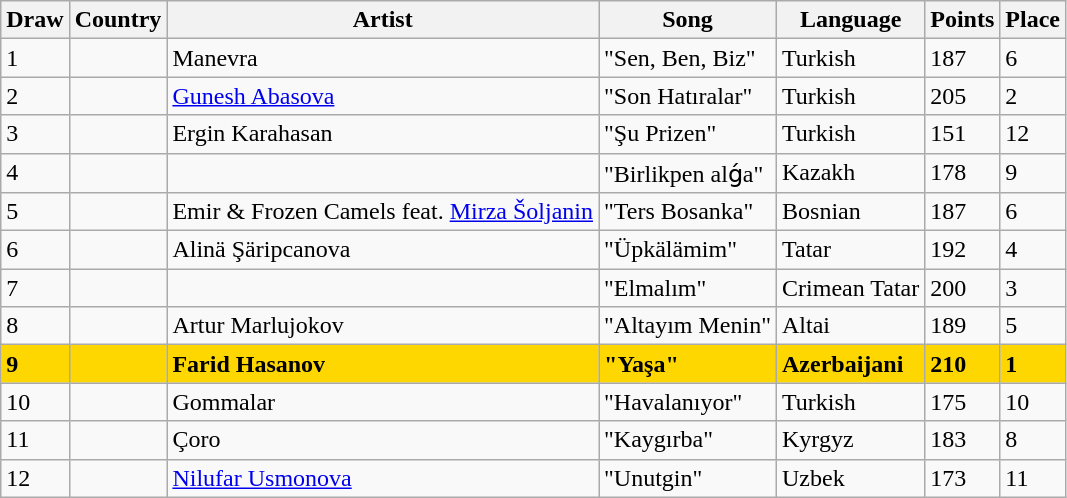<table class="sortable wikitable">
<tr>
<th>Draw</th>
<th>Country</th>
<th>Artist</th>
<th>Song</th>
<th>Language</th>
<th>Points</th>
<th>Place</th>
</tr>
<tr>
<td>1</td>
<td></td>
<td>Manevra</td>
<td>"Sen, Ben, Biz"</td>
<td>Turkish</td>
<td>187</td>
<td>6</td>
</tr>
<tr>
<td>2</td>
<td></td>
<td><a href='#'>Gunesh Abasova</a></td>
<td>"Son Hatıralar"</td>
<td>Turkish</td>
<td>205</td>
<td>2</td>
</tr>
<tr>
<td>3</td>
<td></td>
<td>Ergin Karahasan</td>
<td>"Şu Prizen"</td>
<td>Turkish</td>
<td>151</td>
<td>12</td>
</tr>
<tr>
<td>4</td>
<td></td>
<td></td>
<td>"Birlikpen alǵa" </td>
<td>Kazakh</td>
<td>178</td>
<td>9</td>
</tr>
<tr>
<td>5</td>
<td></td>
<td>Emir & Frozen Camels feat. <a href='#'>Mirza Šoljanin</a></td>
<td>"Ters Bosanka"</td>
<td>Bosnian</td>
<td>187</td>
<td>6</td>
</tr>
<tr>
<td>6</td>
<td></td>
<td>Alinä Şäripcanova</td>
<td>"Üpkälämim" </td>
<td>Tatar</td>
<td>192</td>
<td>4</td>
</tr>
<tr>
<td>7</td>
<td></td>
<td></td>
<td>"Elmalım" </td>
<td>Crimean Tatar</td>
<td>200</td>
<td>3</td>
</tr>
<tr>
<td>8</td>
<td></td>
<td>Artur Marlujokov</td>
<td>"Altayım Menin" </td>
<td>Altai</td>
<td>189</td>
<td>5</td>
</tr>
<tr style="font-weight:bold; background: gold;">
<td>9</td>
<td></td>
<td>Farid Hasanov</td>
<td>"Yaşa"</td>
<td>Azerbaijani</td>
<td>210</td>
<td>1</td>
</tr>
<tr>
<td>10</td>
<td></td>
<td>Gommalar</td>
<td>"Havalanıyor"</td>
<td>Turkish</td>
<td>175</td>
<td>10</td>
</tr>
<tr>
<td>11</td>
<td></td>
<td>Çoro</td>
<td>"Kaygırba" </td>
<td>Kyrgyz</td>
<td>183</td>
<td>8</td>
</tr>
<tr>
<td>12</td>
<td></td>
<td><a href='#'>Nilufar Usmonova</a></td>
<td>"Unutgin"</td>
<td>Uzbek</td>
<td>173</td>
<td>11</td>
</tr>
</table>
